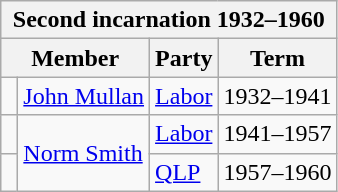<table class="wikitable">
<tr>
<th colspan=5>Second incarnation 1932–1960</th>
</tr>
<tr>
<th colspan="2">Member</th>
<th>Party</th>
<th>Term</th>
</tr>
<tr>
<td> </td>
<td><a href='#'>John Mullan</a></td>
<td><a href='#'>Labor</a></td>
<td>1932–1941</td>
</tr>
<tr>
<td> </td>
<td rowspan="2"><a href='#'>Norm Smith</a></td>
<td><a href='#'>Labor</a></td>
<td>1941–1957</td>
</tr>
<tr>
<td> </td>
<td><a href='#'>QLP</a></td>
<td>1957–1960</td>
</tr>
</table>
